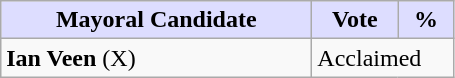<table class="wikitable">
<tr>
<th style="background:#ddf; width:200px;">Mayoral Candidate</th>
<th style="background:#ddf; width:50px;">Vote</th>
<th style="background:#ddf; width:30px;">%</th>
</tr>
<tr>
<td><strong>Ian Veen</strong> (X)</td>
<td colspan="2">Acclaimed</td>
</tr>
</table>
